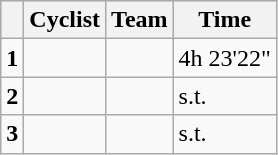<table class="wikitable">
<tr style="background:#ccccff;">
<th></th>
<th>Cyclist</th>
<th>Team</th>
<th>Time</th>
</tr>
<tr>
<td><strong>1</strong></td>
<td></td>
<td></td>
<td>4h 23'22"</td>
</tr>
<tr>
<td><strong>2</strong></td>
<td></td>
<td></td>
<td>s.t.</td>
</tr>
<tr>
<td><strong>3</strong></td>
<td></td>
<td></td>
<td>s.t.</td>
</tr>
</table>
